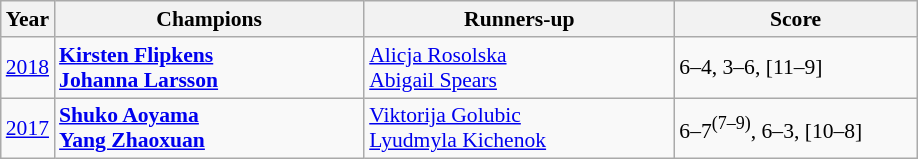<table class="wikitable" style="font-size:90%">
<tr>
<th>Year</th>
<th width="200">Champions</th>
<th width="200">Runners-up</th>
<th width="155">Score</th>
</tr>
<tr>
<td><a href='#'>2018</a></td>
<td> <strong><a href='#'>Kirsten Flipkens</a></strong> <br>  <strong><a href='#'>Johanna Larsson</a></strong></td>
<td> <a href='#'>Alicja Rosolska</a> <br>  <a href='#'>Abigail Spears</a></td>
<td>6–4, 3–6, [11–9]</td>
</tr>
<tr>
<td><a href='#'>2017</a></td>
<td> <strong><a href='#'>Shuko Aoyama</a></strong> <br>  <strong><a href='#'>Yang Zhaoxuan</a></strong></td>
<td> <a href='#'>Viktorija Golubic</a> <br>  <a href='#'>Lyudmyla Kichenok</a></td>
<td>6–7<sup>(7–9)</sup>, 6–3, [10–8]</td>
</tr>
</table>
